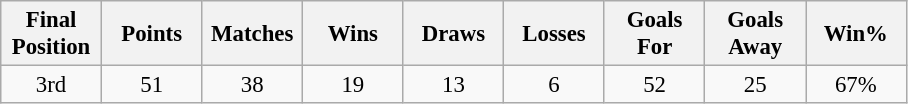<table class="wikitable" style="font-size: 95%; text-align: center;">
<tr>
<th width=60>Final Position</th>
<th width=60>Points</th>
<th width=60>Matches</th>
<th width=60>Wins</th>
<th width=60>Draws</th>
<th width=60>Losses</th>
<th width=60>Goals For</th>
<th width=60>Goals Away</th>
<th width=60>Win%</th>
</tr>
<tr>
<td>3rd</td>
<td>51</td>
<td>38</td>
<td>19</td>
<td>13</td>
<td>6</td>
<td>52</td>
<td>25</td>
<td>67%</td>
</tr>
</table>
